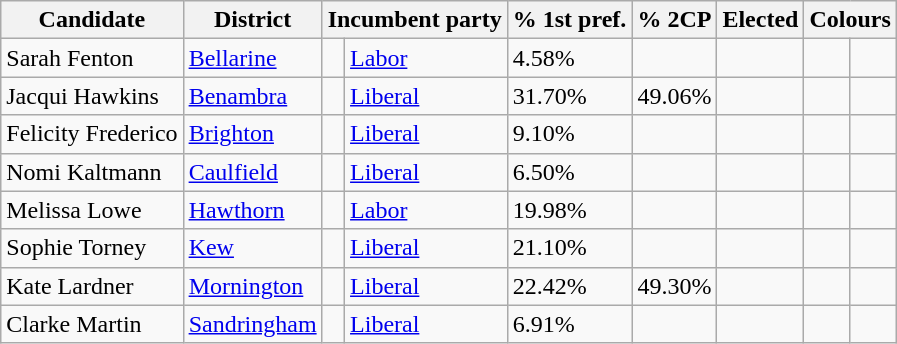<table class="wikitable sortable">
<tr>
<th>Candidate</th>
<th>District</th>
<th colspan="2">Incumbent party</th>
<th>% 1st pref.</th>
<th>% 2CP</th>
<th>Elected</th>
<th colspan="2">Colours</th>
</tr>
<tr>
<td>Sarah Fenton</td>
<td><a href='#'>Bellarine</a></td>
<td></td>
<td><a href='#'>Labor</a></td>
<td>4.58%</td>
<td></td>
<td></td>
<td>  </td>
<td></td>
</tr>
<tr>
<td>Jacqui Hawkins</td>
<td><a href='#'>Benambra</a></td>
<td></td>
<td><a href='#'>Liberal</a></td>
<td>31.70%</td>
<td>49.06%</td>
<td></td>
<td> </td>
<td></td>
</tr>
<tr>
<td>Felicity Frederico</td>
<td><a href='#'>Brighton</a></td>
<td></td>
<td><a href='#'>Liberal</a></td>
<td>9.10%</td>
<td></td>
<td></td>
<td>  </td>
<td></td>
</tr>
<tr>
<td>Nomi Kaltmann</td>
<td><a href='#'>Caulfield</a></td>
<td></td>
<td><a href='#'>Liberal</a></td>
<td>6.50%</td>
<td></td>
<td></td>
<td>   </td>
<td></td>
</tr>
<tr>
<td>Melissa Lowe</td>
<td><a href='#'>Hawthorn</a></td>
<td></td>
<td><a href='#'>Labor</a></td>
<td>19.98%</td>
<td></td>
<td></td>
<td>  </td>
<td></td>
</tr>
<tr>
<td>Sophie Torney</td>
<td><a href='#'>Kew</a></td>
<td></td>
<td><a href='#'>Liberal</a></td>
<td>21.10%</td>
<td></td>
<td></td>
<td>  </td>
<td></td>
</tr>
<tr>
<td>Kate Lardner</td>
<td><a href='#'>Mornington</a></td>
<td></td>
<td><a href='#'>Liberal</a></td>
<td>22.42%</td>
<td>49.30%</td>
<td></td>
<td>   </td>
<td></td>
</tr>
<tr>
<td>Clarke Martin</td>
<td><a href='#'>Sandringham</a></td>
<td></td>
<td><a href='#'>Liberal</a></td>
<td>6.91%</td>
<td></td>
<td></td>
<td>  </td>
<td></td>
</tr>
</table>
